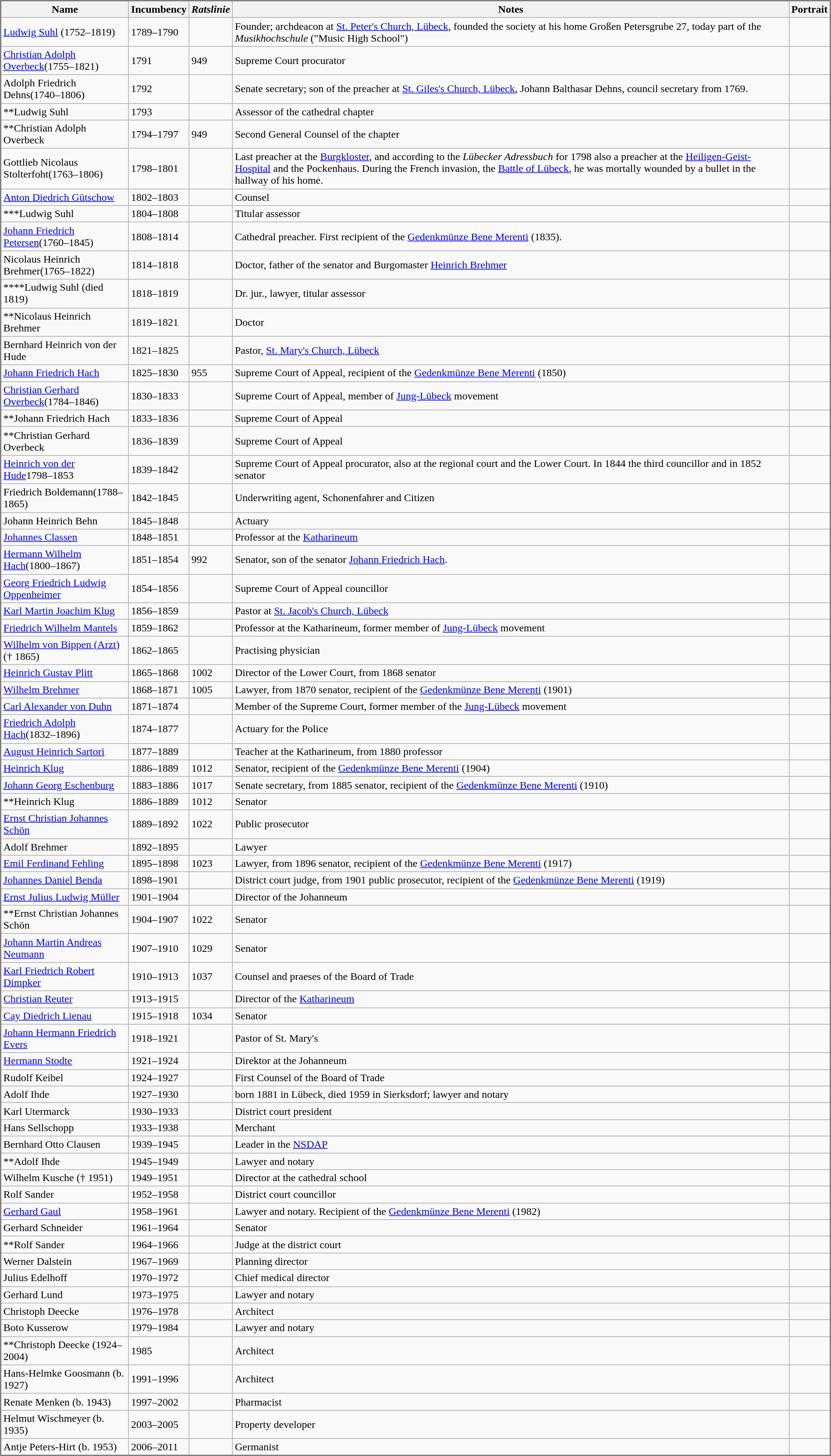<table class="wikitable" style="border: 2px solid gray; border-collapse: collapse;" width="100%">
<tr>
<th>Name</th>
<th>Incumbency</th>
<th><em>Ratslinie</em></th>
<th>Notes</th>
<th>Portrait</th>
</tr>
<tr>
<td><a href='#'>Ludwig Suhl</a> (1752–1819)</td>
<td>1789–1790</td>
<td></td>
<td>Founder; archdeacon at <a href='#'>St. Peter's Church, Lübeck</a>, founded the society at his home Großen Petersgrube 27, today part of the <em>Musikhochschule</em> ("Music High School")</td>
<td></td>
</tr>
<tr>
<td><a href='#'>Christian Adolph Overbeck</a>(1755–1821)</td>
<td>1791</td>
<td>949</td>
<td>Supreme Court procurator</td>
<td></td>
</tr>
<tr>
<td>Adolph Friedrich Dehns(1740–1806)</td>
<td>1792</td>
<td></td>
<td>Senate secretary; son of the preacher at <a href='#'>St. Giles's Church, Lübeck</a>, Johann Balthasar Dehns, council secretary from 1769.</td>
<td></td>
</tr>
<tr>
<td>**Ludwig Suhl</td>
<td>1793</td>
<td></td>
<td>Assessor of the cathedral chapter</td>
<td></td>
</tr>
<tr>
<td>**Christian Adolph Overbeck</td>
<td>1794–1797</td>
<td>949</td>
<td>Second General Counsel of the chapter</td>
<td></td>
</tr>
<tr>
<td>Gottlieb Nicolaus Stolterfoht(1763–1806)</td>
<td>1798–1801</td>
<td></td>
<td>Last preacher at the <a href='#'>Burgkloster</a>, and according to the <em>Lübecker Adressbuch</em> for 1798 also a preacher at the <a href='#'>Heiligen-Geist-Hospital</a> and the Pockenhaus. During the French invasion, the <a href='#'>Battle of Lübeck</a>, he was mortally wounded by a bullet in the hallway of his home.</td>
<td></td>
</tr>
<tr>
<td><a href='#'>Anton Diedrich Gütschow</a></td>
<td>1802–1803</td>
<td></td>
<td>Counsel</td>
<td></td>
</tr>
<tr>
<td>***Ludwig Suhl</td>
<td>1804–1808</td>
<td></td>
<td>Titular assessor</td>
<td></td>
</tr>
<tr>
<td><a href='#'>Johann Friedrich Petersen</a>(1760–1845)</td>
<td>1808–1814</td>
<td></td>
<td>Cathedral preacher. First recipient of the <a href='#'>Gedenkmünze Bene Merenti</a> (1835).</td>
<td></td>
</tr>
<tr>
<td>Nicolaus Heinrich Brehmer(1765–1822)</td>
<td>1814–1818</td>
<td></td>
<td>Doctor, father of the senator and Burgomaster <a href='#'>Heinrich Brehmer</a></td>
<td></td>
</tr>
<tr>
<td>****Ludwig Suhl (died 1819)</td>
<td>1818–1819</td>
<td></td>
<td>Dr. jur., lawyer, titular assessor</td>
<td></td>
</tr>
<tr>
<td>**Nicolaus Heinrich Brehmer</td>
<td>1819–1821</td>
<td></td>
<td>Doctor</td>
<td></td>
</tr>
<tr>
<td>Bernhard Heinrich von der Hude</td>
<td>1821–1825</td>
<td></td>
<td>Pastor, <a href='#'>St. Mary's Church, Lübeck</a></td>
<td></td>
</tr>
<tr>
<td><a href='#'>Johann Friedrich Hach</a></td>
<td>1825–1830</td>
<td>955</td>
<td>Supreme Court of Appeal, recipient of the <a href='#'>Gedenkmünze Bene Merenti</a> (1850)</td>
<td></td>
</tr>
<tr>
<td><a href='#'>Christian Gerhard Overbeck</a>(1784–1846)</td>
<td>1830–1833</td>
<td></td>
<td>Supreme Court of Appeal, member of <a href='#'>Jung-Lübeck</a> movement</td>
<td></td>
</tr>
<tr>
<td>**Johann Friedrich Hach</td>
<td>1833–1836</td>
<td></td>
<td>Supreme Court of Appeal</td>
<td></td>
</tr>
<tr>
<td>**Christian Gerhard Overbeck</td>
<td>1836–1839</td>
<td></td>
<td>Supreme Court of Appeal</td>
<td></td>
</tr>
<tr>
<td><a href='#'>Heinrich von der Hude</a>1798–1853</td>
<td>1839–1842</td>
<td></td>
<td>Supreme Court of Appeal procurator, also at the regional court and the Lower Court. In 1844 the third councillor and in 1852 senator</td>
<td></td>
</tr>
<tr>
<td>Friedrich Boldemann(1788–1865)</td>
<td>1842–1845</td>
<td></td>
<td>Underwriting agent, Schonenfahrer and Citizen</td>
<td></td>
</tr>
<tr>
<td>Johann Heinrich Behn</td>
<td>1845–1848</td>
<td></td>
<td>Actuary</td>
<td></td>
</tr>
<tr>
<td><a href='#'>Johannes Classen</a></td>
<td>1848–1851</td>
<td></td>
<td>Professor at the <a href='#'>Katharineum</a></td>
<td></td>
</tr>
<tr>
<td><a href='#'>Hermann Wilhelm Hach</a>(1800–1867)</td>
<td>1851–1854</td>
<td>992</td>
<td>Senator, son of the senator <a href='#'>Johann Friedrich Hach</a>.</td>
<td></td>
</tr>
<tr>
<td><a href='#'>Georg Friedrich Ludwig Oppenheimer</a></td>
<td>1854–1856</td>
<td></td>
<td>Supreme Court of Appeal councillor</td>
<td></td>
</tr>
<tr>
<td><a href='#'>Karl Martin Joachim Klug</a></td>
<td>1856–1859</td>
<td></td>
<td>Pastor at <a href='#'>St. Jacob's Church, Lübeck</a></td>
<td></td>
</tr>
<tr>
<td><a href='#'>Friedrich Wilhelm Mantels</a></td>
<td>1859–1862</td>
<td></td>
<td>Professor at the Katharineum, former member of <a href='#'>Jung-Lübeck</a> movement</td>
<td></td>
</tr>
<tr>
<td><a href='#'>Wilhelm von Bippen (Arzt)</a>  († 1865)</td>
<td>1862–1865</td>
<td></td>
<td>Practising physician</td>
<td></td>
</tr>
<tr>
<td><a href='#'>Heinrich Gustav Plitt</a></td>
<td>1865–1868</td>
<td>1002</td>
<td>Director of the Lower Court, from 1868 senator</td>
<td></td>
</tr>
<tr>
<td><a href='#'>Wilhelm Brehmer</a></td>
<td>1868–1871</td>
<td>1005</td>
<td>Lawyer, from 1870 senator, recipient of the <a href='#'>Gedenkmünze Bene Merenti</a> (1901)</td>
<td></td>
</tr>
<tr>
<td><a href='#'>Carl Alexander von Duhn</a></td>
<td>1871–1874</td>
<td></td>
<td>Member of the Supreme Court, former member of the <a href='#'>Jung-Lübeck</a> movement</td>
<td></td>
</tr>
<tr>
<td><a href='#'>Friedrich Adolph Hach</a>(1832–1896)</td>
<td>1874–1877</td>
<td></td>
<td>Actuary for the Police</td>
<td></td>
</tr>
<tr>
<td><a href='#'>August Heinrich Sartori</a></td>
<td>1877–1889</td>
<td></td>
<td>Teacher at the Katharineum, from 1880 professor</td>
<td></td>
</tr>
<tr>
<td><a href='#'>Heinrich Klug</a></td>
<td>1886–1889</td>
<td>1012</td>
<td>Senator, recipient of the <a href='#'>Gedenkmünze Bene Merenti</a> (1904)</td>
<td></td>
</tr>
<tr>
<td><a href='#'>Johann Georg Eschenburg</a></td>
<td>1883–1886</td>
<td>1017</td>
<td>Senate secretary, from 1885 senator, recipient of the <a href='#'>Gedenkmünze Bene Merenti</a> (1910)</td>
<td></td>
</tr>
<tr>
<td>**Heinrich Klug</td>
<td>1886–1889</td>
<td>1012</td>
<td>Senator</td>
<td></td>
</tr>
<tr>
<td><a href='#'>Ernst Christian Johannes Schön</a></td>
<td>1889–1892</td>
<td>1022</td>
<td>Public prosecutor</td>
<td></td>
</tr>
<tr>
<td>Adolf Brehmer</td>
<td>1892–1895</td>
<td></td>
<td>Lawyer</td>
<td></td>
</tr>
<tr>
<td><a href='#'>Emil Ferdinand Fehling</a></td>
<td>1895–1898</td>
<td>1023</td>
<td>Lawyer, from 1896 senator, recipient of the <a href='#'>Gedenkmünze Bene Merenti</a> (1917)</td>
<td></td>
</tr>
<tr>
<td><a href='#'>Johannes Daniel Benda</a></td>
<td>1898–1901</td>
<td></td>
<td>District court judge, from 1901 public prosecutor, recipient of the <a href='#'>Gedenkmünze Bene Merenti</a> (1919)</td>
<td></td>
</tr>
<tr>
<td><a href='#'>Ernst Julius Ludwig Müller</a></td>
<td>1901–1904</td>
<td></td>
<td>Director of the Johanneum</td>
<td></td>
</tr>
<tr>
<td>**Ernst Christian Johannes Schön</td>
<td>1904–1907</td>
<td>1022</td>
<td>Senator</td>
<td></td>
</tr>
<tr>
<td><a href='#'>Johann Martin Andreas Neumann</a></td>
<td>1907–1910</td>
<td>1029</td>
<td>Senator</td>
<td></td>
</tr>
<tr>
<td><a href='#'>Karl Friedrich Robert Dimpker</a></td>
<td>1910–1913</td>
<td>1037</td>
<td>Counsel and praeses of the Board of Trade</td>
<td></td>
</tr>
<tr>
<td><a href='#'>Christian Reuter</a></td>
<td>1913–1915</td>
<td></td>
<td>Director of the <a href='#'>Katharineum</a></td>
<td></td>
</tr>
<tr>
<td><a href='#'>Cay Diedrich Lienau</a></td>
<td>1915–1918</td>
<td>1034</td>
<td>Senator</td>
<td></td>
</tr>
<tr>
<td><a href='#'>Johann Hermann Friedrich Evers</a></td>
<td>1918–1921</td>
<td></td>
<td>Pastor of St. Mary's</td>
<td></td>
</tr>
<tr>
<td><a href='#'>Hermann Stodte</a></td>
<td>1921–1924</td>
<td></td>
<td>Direktor at the Johanneum</td>
<td></td>
</tr>
<tr>
<td>Rudolf Keibel</td>
<td>1924–1927</td>
<td></td>
<td>First Counsel of the Board of Trade</td>
<td></td>
</tr>
<tr>
<td>Adolf Ihde</td>
<td>1927–1930</td>
<td></td>
<td>born 1881 in Lübeck, died 1959 in Sierksdorf; lawyer and notary</td>
<td></td>
</tr>
<tr>
<td>Karl Utermarck</td>
<td>1930–1933</td>
<td></td>
<td>District court president</td>
<td></td>
</tr>
<tr>
<td>Hans Sellschopp</td>
<td>1933–1938</td>
<td></td>
<td>Merchant</td>
<td></td>
</tr>
<tr>
<td>Bernhard Otto Clausen</td>
<td>1939–1945</td>
<td></td>
<td>Leader in the <a href='#'>NSDAP</a></td>
<td></td>
</tr>
<tr>
<td>**Adolf Ihde</td>
<td>1945–1949</td>
<td></td>
<td>Lawyer and notary</td>
<td></td>
</tr>
<tr>
<td>Wilhelm Kusche († 1951)</td>
<td>1949–1951</td>
<td></td>
<td>Director at the cathedral school</td>
<td></td>
</tr>
<tr>
<td>Rolf Sander</td>
<td>1952–1958</td>
<td></td>
<td>District court councillor</td>
<td></td>
</tr>
<tr>
<td><a href='#'>Gerhard Gaul</a></td>
<td>1958–1961</td>
<td></td>
<td>Lawyer and notary. Recipient of the <a href='#'>Gedenkmünze Bene Merenti</a> (1982)</td>
<td></td>
</tr>
<tr>
<td>Gerhard Schneider</td>
<td>1961–1964</td>
<td></td>
<td>Senator</td>
<td></td>
</tr>
<tr>
<td>**Rolf Sander</td>
<td>1964–1966</td>
<td></td>
<td>Judge at the district court</td>
<td></td>
</tr>
<tr>
<td>Werner Dalstein</td>
<td>1967–1969</td>
<td></td>
<td>Planning director</td>
<td></td>
</tr>
<tr>
<td>Julius Edelhoff</td>
<td>1970–1972</td>
<td></td>
<td>Chief medical director</td>
<td></td>
</tr>
<tr>
<td>Gerhard Lund</td>
<td>1973–1975</td>
<td></td>
<td>Lawyer and notary</td>
<td></td>
</tr>
<tr>
<td>Christoph Deecke</td>
<td>1976–1978</td>
<td></td>
<td>Architect</td>
<td></td>
</tr>
<tr>
<td>Boto Kusserow</td>
<td>1979–1984</td>
<td></td>
<td>Lawyer and notary</td>
<td></td>
</tr>
<tr>
<td>**Christoph Deecke (1924–2004)</td>
<td>1985</td>
<td></td>
<td>Architect</td>
<td></td>
</tr>
<tr>
<td>Hans-Helmke Goosmann (b. 1927)</td>
<td>1991–1996</td>
<td></td>
<td>Architect</td>
<td></td>
</tr>
<tr>
<td>Renate Menken (b. 1943)</td>
<td>1997–2002</td>
<td></td>
<td>Pharmacist</td>
<td></td>
</tr>
<tr>
<td>Helmut Wischmeyer (b. 1935)</td>
<td>2003–2005</td>
<td></td>
<td>Property developer</td>
<td></td>
</tr>
<tr>
<td>Antje Peters-Hirt (b. 1953)</td>
<td>2006–2011</td>
<td></td>
<td>Germanist</td>
<td></td>
</tr>
<tr>
</tr>
</table>
